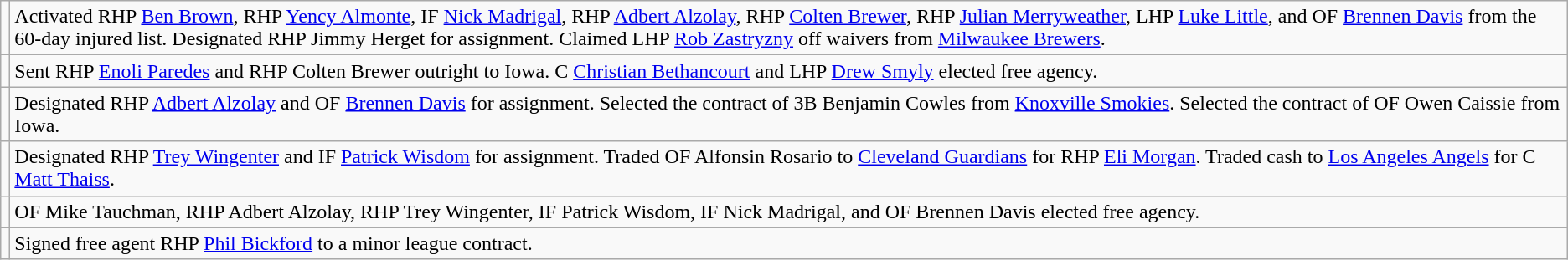<table class="wikitable">
<tr>
<td></td>
<td>Activated RHP <a href='#'>Ben Brown</a>, RHP <a href='#'>Yency Almonte</a>, IF <a href='#'>Nick Madrigal</a>, RHP <a href='#'>Adbert Alzolay</a>, RHP <a href='#'>Colten Brewer</a>, RHP <a href='#'>Julian Merryweather</a>, LHP <a href='#'>Luke Little</a>, and OF <a href='#'>Brennen Davis</a> from the 60-day injured list. Designated RHP Jimmy Herget for assignment. Claimed LHP <a href='#'>Rob Zastryzny</a> off waivers from <a href='#'>Milwaukee Brewers</a>.</td>
</tr>
<tr>
<td></td>
<td>Sent RHP <a href='#'>Enoli Paredes</a> and RHP Colten Brewer outright to Iowa. C <a href='#'>Christian Bethancourt</a> and LHP <a href='#'>Drew Smyly</a> elected free agency.</td>
</tr>
<tr>
<td></td>
<td>Designated RHP <a href='#'>Adbert Alzolay</a> and OF <a href='#'>Brennen Davis</a> for assignment. Selected the contract of 3B Benjamin Cowles from <a href='#'>Knoxville Smokies</a>. Selected the contract of OF Owen Caissie from Iowa.</td>
</tr>
<tr>
<td></td>
<td>Designated RHP <a href='#'>Trey Wingenter</a> and IF <a href='#'>Patrick Wisdom</a> for assignment. Traded OF Alfonsin Rosario to <a href='#'>Cleveland Guardians</a> for RHP <a href='#'>Eli Morgan</a>. Traded cash to <a href='#'>Los Angeles Angels</a> for C <a href='#'>Matt Thaiss</a>.</td>
</tr>
<tr>
<td></td>
<td>OF Mike Tauchman, RHP Adbert Alzolay, RHP Trey Wingenter, IF Patrick Wisdom, IF Nick Madrigal, and OF Brennen Davis elected free agency.</td>
</tr>
<tr>
<td></td>
<td>Signed free agent RHP <a href='#'>Phil Bickford</a> to a minor league contract.</td>
</tr>
</table>
